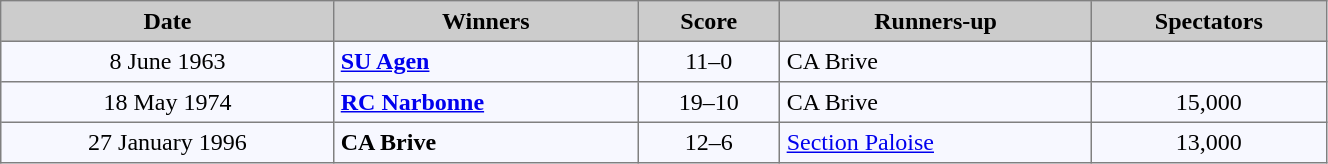<table cellpadding="4" cellspacing="0" border="1" style="background:#f7f8ff; width:70%; font-size:100%; border:gray solid 1px; border-collapse:collapse;">
<tr style="background:#ccc;">
<td align=center><strong>Date</strong></td>
<td align=center><strong>Winners</strong></td>
<td align=center><strong>Score</strong></td>
<td align=center><strong>Runners-up</strong></td>
<td align=center><strong>Spectators</strong></td>
</tr>
<tr>
<td align=center>8 June 1963</td>
<td><strong><a href='#'>SU Agen</a></strong></td>
<td align=center>11–0</td>
<td>CA Brive</td>
<td align=center></td>
</tr>
<tr>
<td align=center>18 May 1974</td>
<td><strong><a href='#'>RC Narbonne</a></strong></td>
<td align=center>19–10</td>
<td>CA Brive</td>
<td align=center>15,000</td>
</tr>
<tr>
<td align=center>27 January 1996</td>
<td><strong>CA Brive</strong></td>
<td align=center>12–6</td>
<td><a href='#'>Section Paloise</a></td>
<td align=center>13,000</td>
</tr>
</table>
